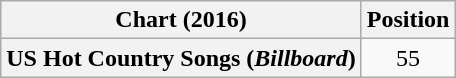<table class="wikitable plainrowheaders" style="text-align:center">
<tr>
<th scope="col">Chart (2016)</th>
<th scope="col">Position</th>
</tr>
<tr>
<th scope="row">US Hot Country Songs (<em>Billboard</em>)</th>
<td>55</td>
</tr>
</table>
